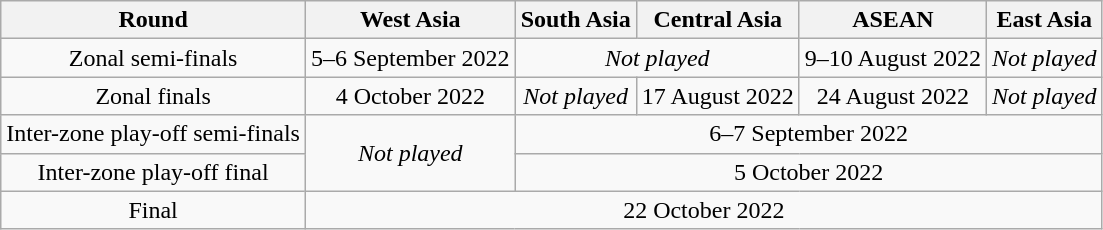<table class="wikitable" style="text-align:center">
<tr>
<th>Round</th>
<th>West Asia</th>
<th>South Asia</th>
<th>Central Asia</th>
<th>ASEAN</th>
<th>East Asia</th>
</tr>
<tr>
<td>Zonal semi-finals</td>
<td>5–6 September 2022</td>
<td colspan=2><em>Not played</em></td>
<td>9–10 August 2022</td>
<td><em>Not played</em></td>
</tr>
<tr>
<td>Zonal finals</td>
<td>4 October 2022</td>
<td><em>Not played</em></td>
<td>17 August 2022</td>
<td>24 August 2022</td>
<td><em>Not played</em></td>
</tr>
<tr>
<td>Inter-zone play-off semi-finals</td>
<td rowspan=2><em>Not played</em></td>
<td colspan=4>6–7 September 2022</td>
</tr>
<tr>
<td>Inter-zone play-off final</td>
<td colspan=4>5 October 2022</td>
</tr>
<tr>
<td>Final</td>
<td colspan=5>22 October 2022</td>
</tr>
</table>
